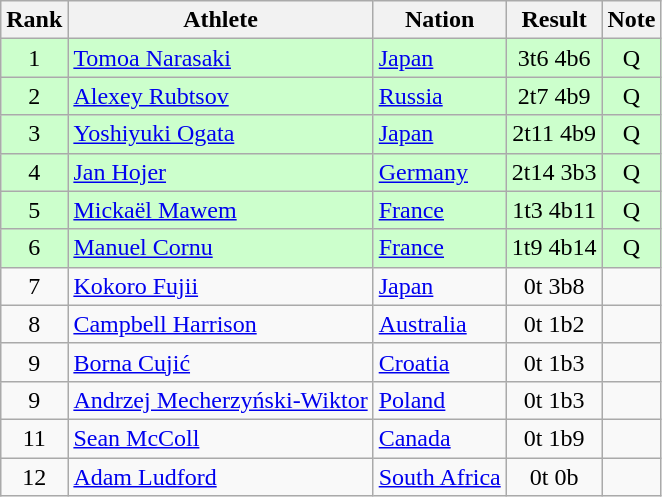<table class="wikitable sortable" style="text-align:center">
<tr>
<th>Rank</th>
<th>Athlete</th>
<th>Nation</th>
<th>Result</th>
<th>Note</th>
</tr>
<tr bgcolor=ccffcc>
<td>1</td>
<td align=left><a href='#'>Tomoa Narasaki</a></td>
<td align=left> <a href='#'>Japan</a></td>
<td>3t6 4b6</td>
<td>Q</td>
</tr>
<tr bgcolor=ccffcc>
<td>2</td>
<td align=left><a href='#'>Alexey Rubtsov</a></td>
<td align=left> <a href='#'>Russia</a></td>
<td>2t7 4b9</td>
<td>Q</td>
</tr>
<tr bgcolor=ccffcc>
<td>3</td>
<td align=left><a href='#'>Yoshiyuki Ogata</a></td>
<td align=left> <a href='#'>Japan</a></td>
<td>2t11 4b9</td>
<td>Q</td>
</tr>
<tr bgcolor=ccffcc>
<td>4</td>
<td align=left><a href='#'>Jan Hojer</a></td>
<td align=left> <a href='#'>Germany</a></td>
<td>2t14 3b3</td>
<td>Q</td>
</tr>
<tr bgcolor=ccffcc>
<td>5</td>
<td align=left><a href='#'>Mickaël Mawem</a></td>
<td align=left> <a href='#'>France</a></td>
<td>1t3 4b11</td>
<td>Q</td>
</tr>
<tr bgcolor=ccffcc>
<td>6</td>
<td align=left><a href='#'>Manuel Cornu</a></td>
<td align=left> <a href='#'>France</a></td>
<td>1t9 4b14</td>
<td>Q</td>
</tr>
<tr>
<td>7</td>
<td align=left><a href='#'>Kokoro Fujii</a></td>
<td align=left> <a href='#'>Japan</a></td>
<td>0t 3b8</td>
<td></td>
</tr>
<tr>
<td>8</td>
<td align=left><a href='#'>Campbell Harrison</a></td>
<td align=left> <a href='#'>Australia</a></td>
<td>0t 1b2</td>
<td></td>
</tr>
<tr>
<td>9</td>
<td align=left><a href='#'>Borna Cujić</a></td>
<td align=left> <a href='#'>Croatia</a></td>
<td>0t 1b3</td>
<td></td>
</tr>
<tr>
<td>9</td>
<td align=left><a href='#'>Andrzej Mecherzyński-Wiktor</a></td>
<td align=left> <a href='#'>Poland</a></td>
<td>0t 1b3</td>
<td></td>
</tr>
<tr>
<td>11</td>
<td align=left><a href='#'>Sean McColl</a></td>
<td align=left> <a href='#'>Canada</a></td>
<td>0t 1b9</td>
<td></td>
</tr>
<tr>
<td>12</td>
<td align=left><a href='#'>Adam Ludford</a></td>
<td align=left> <a href='#'>South Africa</a></td>
<td>0t 0b</td>
<td></td>
</tr>
</table>
